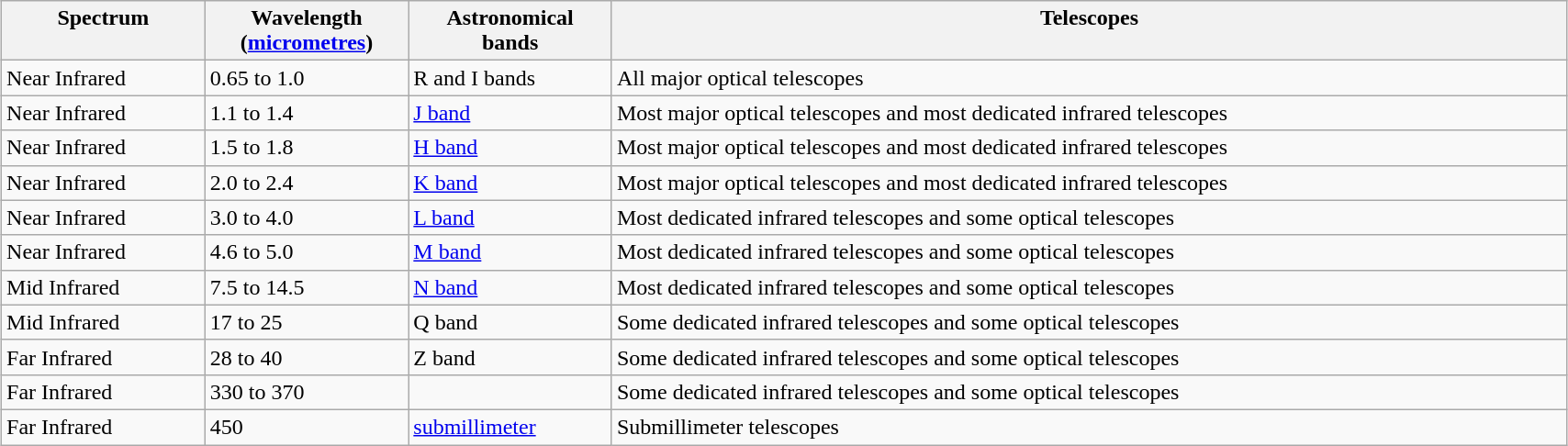<table class="wikitable" style="width: 90%; margin: 1em auto 1em auto;">
<tr valign="top">
<th width=13%>Spectrum</th>
<th width=13%>Wavelength<br>(<a href='#'>micrometres</a>)</th>
<th width=13%>Astronomical<br>bands</th>
<th width=61%>Telescopes</th>
</tr>
<tr>
<td>Near Infrared</td>
<td>0.65 to 1.0</td>
<td>R and I bands</td>
<td>All major optical telescopes</td>
</tr>
<tr>
<td>Near Infrared</td>
<td>1.1 to 1.4</td>
<td><a href='#'>J band</a></td>
<td>Most major optical telescopes and most dedicated infrared telescopes</td>
</tr>
<tr>
<td>Near Infrared</td>
<td>1.5 to 1.8</td>
<td><a href='#'>H band</a></td>
<td>Most major optical telescopes and most dedicated infrared telescopes</td>
</tr>
<tr>
<td>Near Infrared</td>
<td>2.0 to 2.4</td>
<td><a href='#'>K band</a></td>
<td>Most major optical telescopes and most dedicated infrared telescopes</td>
</tr>
<tr>
<td>Near Infrared</td>
<td>3.0 to 4.0</td>
<td><a href='#'>L band</a></td>
<td>Most dedicated infrared telescopes and some optical telescopes</td>
</tr>
<tr>
<td>Near Infrared</td>
<td>4.6 to 5.0</td>
<td><a href='#'>M band</a></td>
<td>Most dedicated infrared telescopes and some optical telescopes</td>
</tr>
<tr>
<td>Mid Infrared</td>
<td>7.5 to 14.5</td>
<td><a href='#'>N band</a></td>
<td>Most dedicated infrared telescopes and some optical telescopes</td>
</tr>
<tr>
<td>Mid Infrared</td>
<td>17 to 25</td>
<td>Q band</td>
<td>Some dedicated infrared telescopes and some optical telescopes</td>
</tr>
<tr>
<td>Far Infrared</td>
<td>28 to 40</td>
<td>Z band</td>
<td>Some dedicated infrared telescopes and some optical telescopes</td>
</tr>
<tr>
<td>Far Infrared</td>
<td>330 to 370</td>
<td></td>
<td>Some dedicated infrared telescopes and some optical telescopes</td>
</tr>
<tr>
<td>Far Infrared</td>
<td>450</td>
<td><a href='#'>submillimeter</a></td>
<td>Submillimeter telescopes</td>
</tr>
</table>
